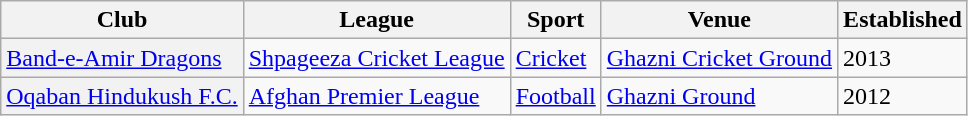<table class="wikitable sortable">
<tr>
<th scope="col">Club</th>
<th scope="col">League</th>
<th scope="col">Sport</th>
<th scope="col">Venue</th>
<th scope="col">Established</th>
</tr>
<tr>
<th scope="row" style="font-weight: normal; text-align: left;"><a href='#'>Band-e-Amir Dragons</a></th>
<td><a href='#'>Shpageeza Cricket League</a></td>
<td><a href='#'>Cricket</a></td>
<td><a href='#'>Ghazni Cricket Ground</a></td>
<td>2013</td>
</tr>
<tr>
<th scope="row" style="font-weight: normal; text-align: left;"><a href='#'>Oqaban Hindukush F.C.</a></th>
<td><a href='#'>Afghan Premier League</a></td>
<td><a href='#'>Football</a></td>
<td><a href='#'>Ghazni Ground</a></td>
<td>2012</td>
</tr>
</table>
